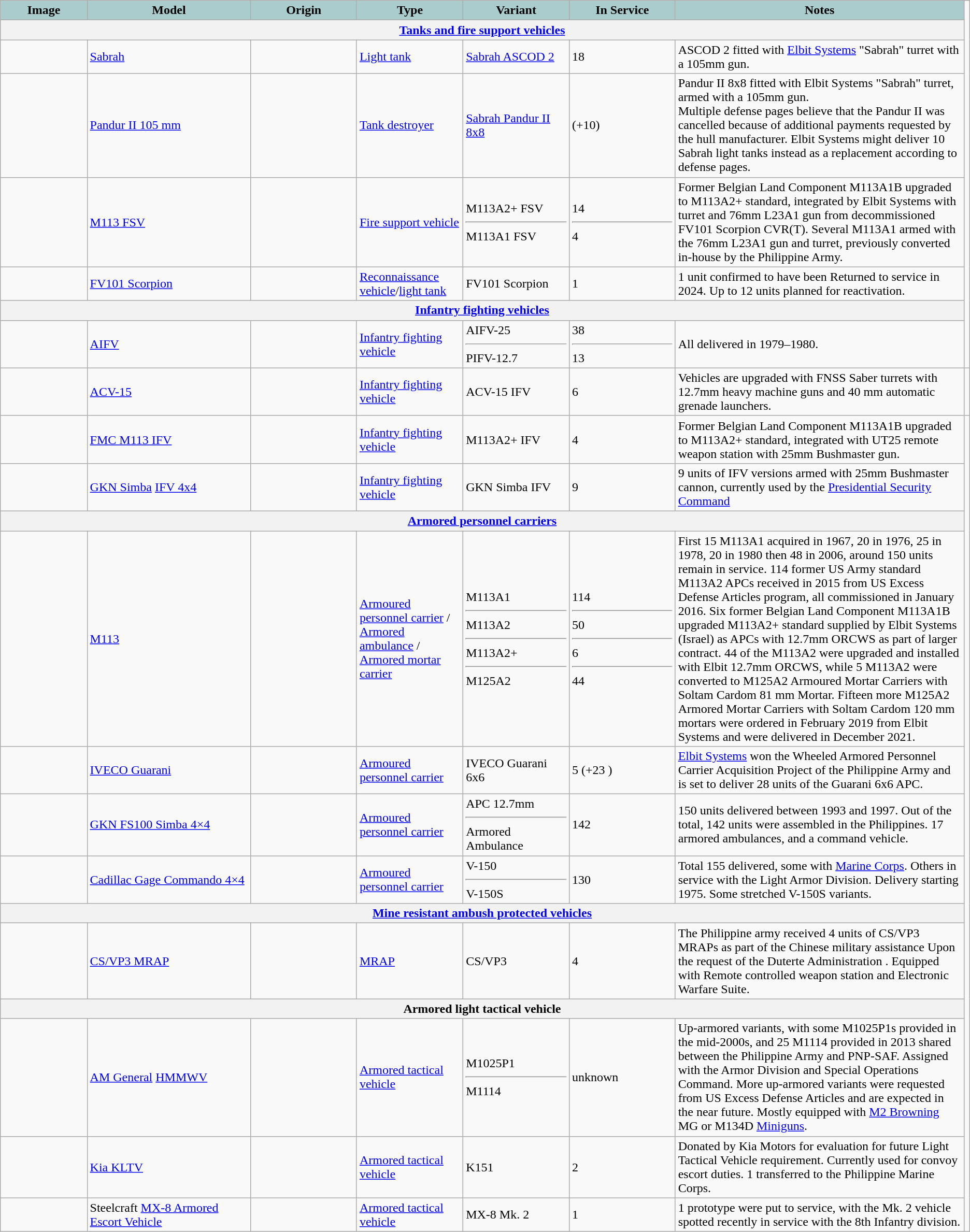<table class="wikitable">
<tr>
<th style="text-align: center; background:#acc; width:9%;">Image</th>
<th style="text-align: center; background:#acc; width:17%;">Model</th>
<th style="text-align: center; background:#acc; width:11%;">Origin</th>
<th style="text-align: center; background:#acc; width:11%;">Type</th>
<th style="text-align: center; background:#acc; width:11%;">Variant</th>
<th style="text-align: center; background:#acc; width:11%;">In Service</th>
<th style="text-align: center; background:#acc; width:30%;">Notes</th>
</tr>
<tr>
<th style="align: center;" colspan="7"><a href='#'>Tanks and fire support vehicles</a></th>
</tr>
<tr>
<td></td>
<td><a href='#'>Sabrah</a></td>
<td><br></td>
<td><a href='#'>Light tank</a></td>
<td><a href='#'>Sabrah ASCOD 2</a></td>
<td>18 </td>
<td>ASCOD 2 fitted with <a href='#'>Elbit Systems</a> "Sabrah" turret with a 105mm gun. </td>
</tr>
<tr>
<td></td>
<td><a href='#'>Pandur II 105 mm</a></td>
<td><br></td>
<td><a href='#'>Tank destroyer</a></td>
<td><a href='#'>Sabrah Pandur II 8x8</a></td>
<td>(+10) </td>
<td>Pandur II 8x8 fitted with Elbit Systems "Sabrah" turret, armed with a 105mm gun.<br>Multiple defense pages believe that the Pandur II
was cancelled because of additional payments requested by the hull manufacturer. Elbit Systems might deliver 10 Sabrah light tanks instead as a replacement according to defense pages.</td>
</tr>
<tr>
<td></td>
<td><a href='#'>M113 FSV</a></td>
<td><br></td>
<td><a href='#'>Fire support vehicle</a></td>
<td>M113A2+ FSV<hr>M113A1 FSV</td>
<td>14<hr>4</td>
<td>Former Belgian Land Component M113A1B upgraded to M113A2+ standard, integrated by Elbit Systems with turret and 76mm L23A1 gun from decommissioned FV101 Scorpion CVR(T). Several M113A1 armed with the 76mm L23A1 gun and turret, previously converted in-house by the Philippine Army.</td>
</tr>
<tr>
<td></td>
<td><a href='#'>FV101 Scorpion</a></td>
<td></td>
<td><a href='#'>Reconnaissance vehicle</a>/<a href='#'>light tank</a></td>
<td>FV101 Scorpion</td>
<td>1</td>
<td>1 unit confirmed to have been Returned to service in 2024. Up to 12 units planned for reactivation.</td>
</tr>
<tr>
<th style="align: center;" colspan="7"><a href='#'>Infantry fighting vehicles</a></th>
</tr>
<tr>
<td></td>
<td><a href='#'>AIFV</a></td>
<td></td>
<td><a href='#'>Infantry fighting vehicle</a></td>
<td>AIFV-25<hr>PIFV-12.7</td>
<td>38<hr>13</td>
<td>All delivered in 1979–1980.</td>
</tr>
<tr>
<td></td>
<td><a href='#'>ACV-15</a></td>
<td></td>
<td><a href='#'>Infantry fighting vehicle</a></td>
<td>ACV-15 IFV</td>
<td>6</td>
<td>Vehicles are upgraded with FNSS Saber turrets with 12.7mm heavy machine guns and 40 mm automatic grenade launchers.</td>
<td></td>
</tr>
<tr>
<td></td>
<td><a href='#'>FMC M113 IFV</a></td>
<td><br></td>
<td><a href='#'>Infantry fighting vehicle</a></td>
<td>M113A2+ IFV</td>
<td>4</td>
<td>Former Belgian Land Component M113A1B upgraded to M113A2+ standard, integrated with UT25 remote weapon station with 25mm Bushmaster gun.</td>
</tr>
<tr>
<td></td>
<td><a href='#'>GKN Simba</a> <a href='#'>IFV 4x4</a></td>
<td><br></td>
<td><a href='#'>Infantry fighting vehicle</a></td>
<td>GKN Simba IFV</td>
<td>9</td>
<td>9 units of IFV versions armed with 25mm Bushmaster cannon, currently used by the <a href='#'>Presidential Security Command</a></td>
</tr>
<tr>
<th style="align: center;" colspan="7"><a href='#'>Armored personnel carriers</a></th>
</tr>
<tr>
<td></td>
<td><a href='#'>M113</a></td>
<td></td>
<td><a href='#'>Armoured personnel carrier</a>  /<br> <a href='#'>Armored ambulance</a> /<br> <a href='#'>Armored mortar carrier</a></td>
<td>M113A1 <hr> M113A2 <hr> M113A2+ <hr> M125A2</td>
<td>114 <hr> 50 <hr> 6 <hr> 44</td>
<td>First 15 M113A1 acquired in 1967, 20 in 1976, 25 in 1978, 20 in 1980 then 48 in 2006, around 150 units remain in service. 114 former US Army standard M113A2 APCs received in 2015 from US Excess Defense Articles program, all commissioned in January 2016. Six former Belgian Land Component M113A1B upgraded M113A2+ standard supplied by Elbit Systems (Israel) as APCs with 12.7mm ORCWS as part of larger contract. 44 of the M113A2 were upgraded and installed with Elbit 12.7mm ORCWS, while 5 M113A2 were converted to M125A2 Armoured Mortar Carriers with Soltam Cardom 81 mm Mortar. Fifteen more M125A2 Armored Mortar Carriers with Soltam Cardom 120 mm mortars were ordered in February 2019 from Elbit Systems and were delivered in December 2021.</td>
</tr>
<tr>
<td></td>
<td><a href='#'>IVECO Guarani</a></td>
<td></td>
<td><a href='#'>Armoured personnel carrier</a></td>
<td>IVECO Guarani 6x6</td>
<td>5 (+23 ) </td>
<td><a href='#'>Elbit Systems</a> won the Wheeled Armored Personnel Carrier Acquisition Project of the Philippine Army and is set to deliver 28 units of the Guarani 6x6 APC.</td>
</tr>
<tr>
<td></td>
<td><a href='#'>GKN FS100 Simba 4×4</a></td>
<td><br></td>
<td><a href='#'>Armoured personnel carrier</a></td>
<td>APC 12.7mm<hr>Armored Ambulance</td>
<td>142</td>
<td>150 units delivered between 1993 and 1997. Out of the total, 142 units were assembled in the Philippines. 17 armored ambulances, and a command vehicle.</td>
</tr>
<tr>
<td></td>
<td><a href='#'>Cadillac Gage Commando 4×4</a></td>
<td></td>
<td><a href='#'>Armoured personnel carrier</a></td>
<td>V-150<hr>V-150S</td>
<td>130</td>
<td>Total 155 delivered, some with <a href='#'>Marine Corps</a>. Others in service with the Light Armor Division. Delivery starting 1975. Some stretched V-150S variants.</td>
</tr>
<tr>
<th style="align: center;" colspan="7"><a href='#'>Mine resistant ambush protected vehicles</a></th>
</tr>
<tr>
<td></td>
<td><a href='#'>CS/VP3 MRAP</a></td>
<td></td>
<td><a href='#'>MRAP</a></td>
<td>CS/VP3</td>
<td>4</td>
<td>The Philippine army received 4 units of CS/VP3 MRAPs as part of the Chinese military assistance Upon the request of the Duterte Administration . Equipped with Remote controlled weapon station and Electronic Warfare Suite.</td>
</tr>
<tr>
<th style="align: center;" colspan="7">Armored light tactical vehicle</th>
</tr>
<tr>
<td></td>
<td><a href='#'>AM General</a> <a href='#'>HMMWV</a></td>
<td></td>
<td><a href='#'>Armored tactical vehicle</a></td>
<td>M1025P1<hr>M1114</td>
<td>unknown</td>
<td>Up-armored variants, with some M1025P1s provided in the mid-2000s, and 25 M1114 provided in 2013 shared between the Philippine Army and PNP-SAF. Assigned with the Armor Division and Special Operations Command. More up-armored variants were requested from US Excess Defense Articles and are expected in the near future. Mostly equipped with <a href='#'>M2 Browning</a> MG or M134D <a href='#'>Miniguns</a>.</td>
</tr>
<tr>
<td></td>
<td><a href='#'>Kia KLTV</a></td>
<td></td>
<td><a href='#'>Armored tactical vehicle</a></td>
<td>K151</td>
<td>2</td>
<td>Donated by Kia Motors for evaluation for future Light Tactical Vehicle requirement. Currently used for convoy escort duties. 1 transferred to the Philippine Marine Corps.</td>
</tr>
<tr>
<td></td>
<td>Steelcraft <a href='#'>MX-8 Armored Escort Vehicle</a></td>
<td></td>
<td><a href='#'>Armored tactical vehicle</a></td>
<td>MX-8 Mk. 2</td>
<td>1</td>
<td>1 prototype were put to service, with the Mk. 2 vehicle spotted recently in service with the 8th Infantry division.</td>
</tr>
</table>
